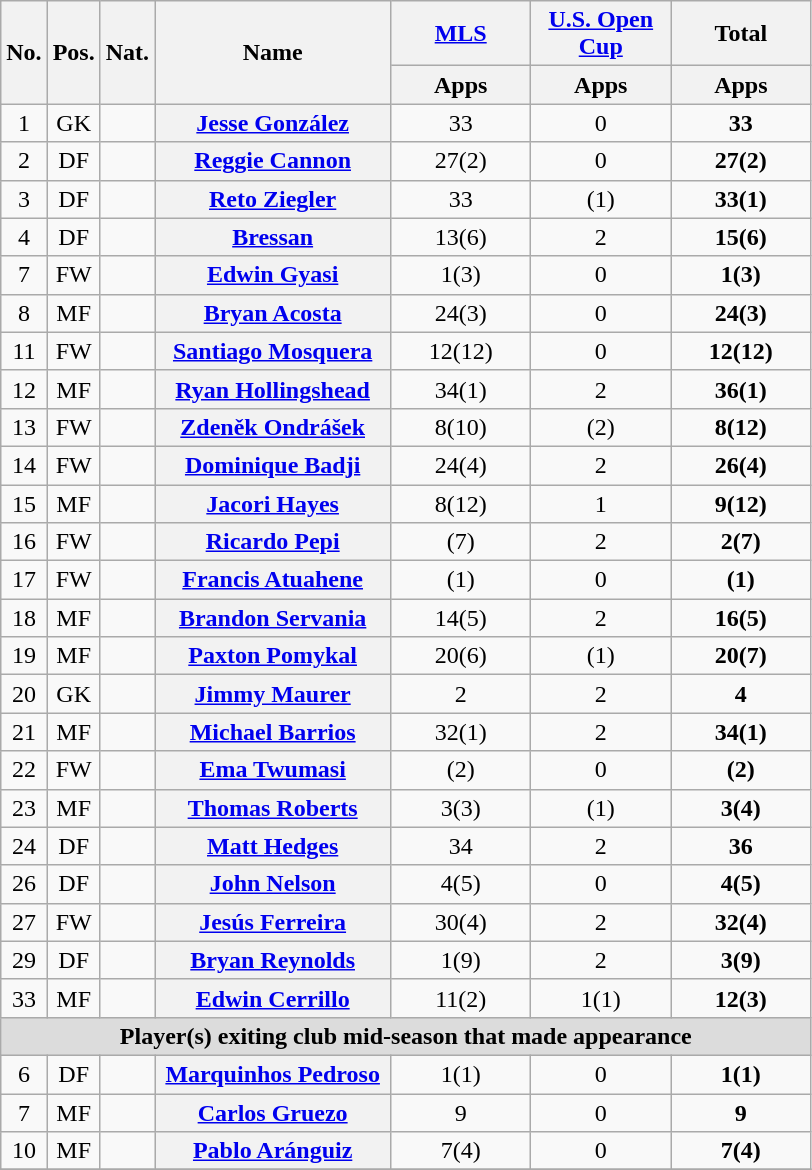<table class="wikitable sortable" style="text-align:center">
<tr>
<th rowspan="2">No.</th>
<th rowspan="2">Pos.</th>
<th rowspan="2">Nat.</th>
<th rowspan="2" style="width:150px;">Name</th>
<th colspan="1" style="width:86px;"><a href='#'>MLS</a></th>
<th colspan="1" style="width:86px;"><a href='#'>U.S. Open Cup</a></th>
<th colspan="1" style="width:86px;">Total</th>
</tr>
<tr>
<th>Apps</th>
<th>Apps</th>
<th>Apps</th>
</tr>
<tr>
<td>1</td>
<td>GK</td>
<td></td>
<th scope="row"><a href='#'>Jesse González</a></th>
<td>33</td>
<td>0</td>
<td><strong>33</strong></td>
</tr>
<tr>
<td>2</td>
<td>DF</td>
<td></td>
<th scope="row"><a href='#'>Reggie Cannon</a></th>
<td>27(2)</td>
<td>0</td>
<td><strong>27(2)</strong></td>
</tr>
<tr>
<td>3</td>
<td>DF</td>
<td></td>
<th scope="row"><a href='#'>Reto Ziegler</a></th>
<td>33</td>
<td>(1)</td>
<td><strong>33(1)</strong></td>
</tr>
<tr>
<td>4</td>
<td>DF</td>
<td></td>
<th scope="row"><a href='#'>Bressan</a></th>
<td>13(6)</td>
<td>2</td>
<td><strong>15(6)</strong></td>
</tr>
<tr>
<td>7</td>
<td>FW</td>
<td></td>
<th scope="row"><a href='#'>Edwin Gyasi</a></th>
<td>1(3)</td>
<td>0</td>
<td><strong>1(3)</strong></td>
</tr>
<tr>
<td>8</td>
<td>MF</td>
<td></td>
<th scope="row"><a href='#'>Bryan Acosta</a></th>
<td>24(3)</td>
<td>0</td>
<td><strong>24(3)</strong></td>
</tr>
<tr>
<td>11</td>
<td>FW</td>
<td></td>
<th scope="row"><a href='#'>Santiago Mosquera</a></th>
<td>12(12)</td>
<td>0</td>
<td><strong>12(12)</strong></td>
</tr>
<tr>
<td>12</td>
<td>MF</td>
<td></td>
<th scope="row"><a href='#'>Ryan Hollingshead</a></th>
<td>34(1)</td>
<td>2</td>
<td><strong>36(1)</strong></td>
</tr>
<tr>
<td>13</td>
<td>FW</td>
<td></td>
<th scope="row"><a href='#'>Zdeněk Ondrášek</a></th>
<td>8(10)</td>
<td>(2)</td>
<td><strong>8(12)</strong></td>
</tr>
<tr>
<td>14</td>
<td>FW</td>
<td></td>
<th scope="row"><a href='#'>Dominique Badji</a></th>
<td>24(4)</td>
<td>2</td>
<td><strong>26(4)</strong></td>
</tr>
<tr>
<td>15</td>
<td>MF</td>
<td></td>
<th scope="row"><a href='#'>Jacori Hayes</a></th>
<td>8(12)</td>
<td>1</td>
<td><strong>9(12)</strong></td>
</tr>
<tr>
<td>16</td>
<td>FW</td>
<td></td>
<th scope="row"><a href='#'>Ricardo Pepi</a></th>
<td>(7)</td>
<td>2</td>
<td><strong>2(7)</strong></td>
</tr>
<tr>
<td>17</td>
<td>FW</td>
<td></td>
<th scope="row"><a href='#'>Francis Atuahene</a></th>
<td>(1)</td>
<td>0</td>
<td><strong>(1)</strong></td>
</tr>
<tr>
<td>18</td>
<td>MF</td>
<td></td>
<th scope="row"><a href='#'>Brandon Servania</a></th>
<td>14(5)</td>
<td>2</td>
<td><strong>16(5)</strong></td>
</tr>
<tr>
<td>19</td>
<td>MF</td>
<td></td>
<th scope="row"><a href='#'>Paxton Pomykal</a></th>
<td>20(6)</td>
<td>(1)</td>
<td><strong>20(7)</strong></td>
</tr>
<tr>
<td>20</td>
<td>GK</td>
<td></td>
<th scope="row"><a href='#'>Jimmy Maurer</a></th>
<td>2</td>
<td>2</td>
<td><strong>4</strong></td>
</tr>
<tr>
<td>21</td>
<td>MF</td>
<td></td>
<th scope="row"><a href='#'>Michael Barrios</a></th>
<td>32(1)</td>
<td>2</td>
<td><strong>34(1)</strong></td>
</tr>
<tr>
<td>22</td>
<td>FW</td>
<td></td>
<th scope="row"><a href='#'>Ema Twumasi</a></th>
<td>(2)</td>
<td>0</td>
<td><strong>(2)</strong></td>
</tr>
<tr>
<td>23</td>
<td>MF</td>
<td></td>
<th scope="row"><a href='#'>Thomas Roberts</a></th>
<td>3(3)</td>
<td>(1)</td>
<td><strong>3(4)</strong></td>
</tr>
<tr>
<td>24</td>
<td>DF</td>
<td></td>
<th scope="row"><a href='#'>Matt Hedges</a></th>
<td>34</td>
<td>2</td>
<td><strong>36</strong></td>
</tr>
<tr>
<td>26</td>
<td>DF</td>
<td></td>
<th scope="row"><a href='#'>John Nelson</a></th>
<td>4(5)</td>
<td>0</td>
<td><strong>4(5)</strong></td>
</tr>
<tr>
<td>27</td>
<td>FW</td>
<td></td>
<th scope="row"><a href='#'>Jesús Ferreira</a></th>
<td>30(4)</td>
<td>2</td>
<td><strong>32(4)</strong></td>
</tr>
<tr>
<td>29</td>
<td>DF</td>
<td></td>
<th scope="row"><a href='#'>Bryan Reynolds</a></th>
<td>1(9)</td>
<td>2</td>
<td><strong>3(9)</strong></td>
</tr>
<tr>
<td>33</td>
<td>MF</td>
<td></td>
<th scope="row"><a href='#'>Edwin Cerrillo</a></th>
<td>11(2)</td>
<td>1(1)</td>
<td><strong>12(3)</strong></td>
</tr>
<tr>
<th colspan=7 style=background:#dcdcdc; text-align:center>Player(s) exiting club mid-season that made appearance</th>
</tr>
<tr>
<td>6</td>
<td>DF</td>
<td></td>
<th scope="row"><a href='#'>Marquinhos Pedroso</a></th>
<td>1(1)</td>
<td>0</td>
<td><strong>1(1)</strong></td>
</tr>
<tr>
<td>7</td>
<td>MF</td>
<td></td>
<th scope="row"><a href='#'>Carlos Gruezo</a></th>
<td>9</td>
<td>0</td>
<td><strong>9</strong></td>
</tr>
<tr>
<td>10</td>
<td>MF</td>
<td></td>
<th scope="row"><a href='#'>Pablo Aránguiz</a></th>
<td>7(4)</td>
<td>0</td>
<td><strong>7(4)</strong></td>
</tr>
<tr>
</tr>
</table>
